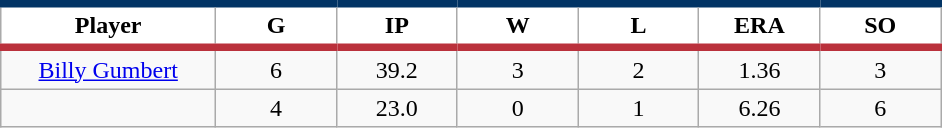<table class="wikitable sortable">
<tr>
<th style="background:#FFFFFF; border-top:#023465 5px solid; border-bottom:#ba313c 5px solid;" width="16%">Player</th>
<th style="background:#FFFFFF; border-top:#023465 5px solid; border-bottom:#ba313c 5px solid;" width="9%">G</th>
<th style="background:#FFFFFF; border-top:#023465 5px solid; border-bottom:#ba313c 5px solid;" width="9%">IP</th>
<th style="background:#FFFFFF; border-top:#023465 5px solid; border-bottom:#ba313c 5px solid;" width="9%">W</th>
<th style="background:#FFFFFF; border-top:#023465 5px solid; border-bottom:#ba313c 5px solid;" width="9%">L</th>
<th style="background:#FFFFFF; border-top:#023465 5px solid; border-bottom:#ba313c 5px solid;" width="9%">ERA</th>
<th style="background:#FFFFFF; border-top:#023465 5px solid; border-bottom:#ba313c 5px solid;" width="9%">SO</th>
</tr>
<tr align="center">
<td><a href='#'>Billy Gumbert</a></td>
<td>6</td>
<td>39.2</td>
<td>3</td>
<td>2</td>
<td>1.36</td>
<td>3</td>
</tr>
<tr align=center>
<td></td>
<td>4</td>
<td>23.0</td>
<td>0</td>
<td>1</td>
<td>6.26</td>
<td>6</td>
</tr>
</table>
